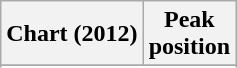<table class="wikitable sortable plainrowheaders">
<tr>
<th>Chart (2012)</th>
<th>Peak<br>position</th>
</tr>
<tr>
</tr>
<tr>
</tr>
<tr>
</tr>
</table>
